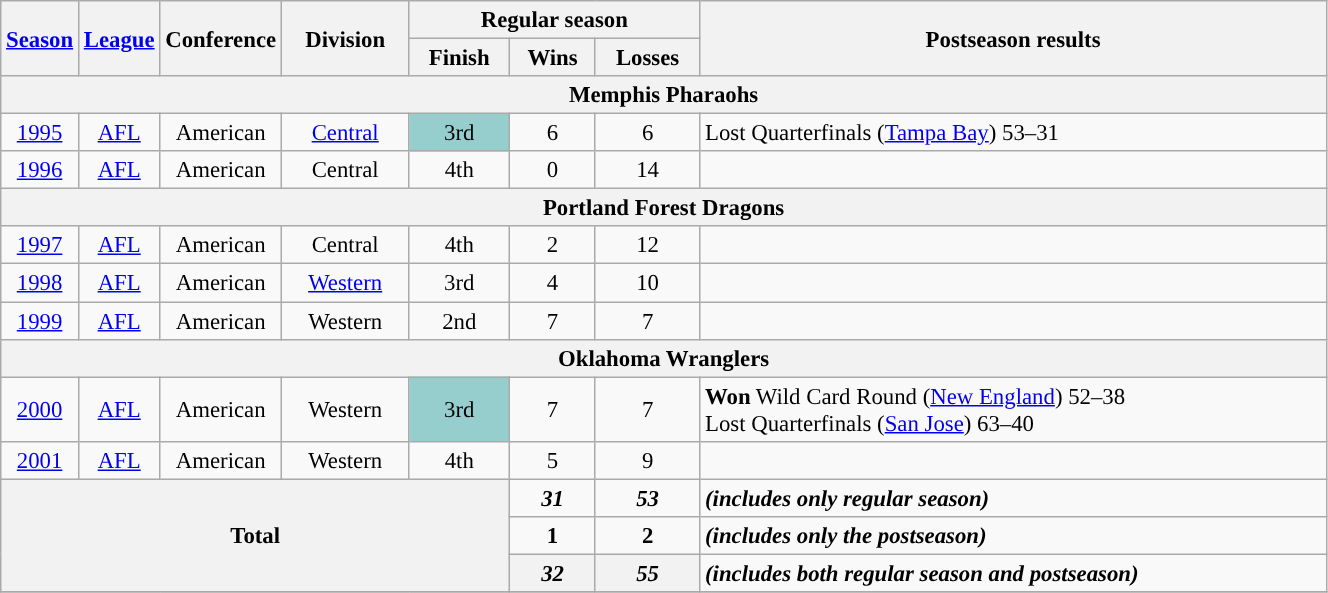<table class="wikitable" style="font-size: 95%; width:70%;">
<tr>
<th rowspan="2" style="width:5%;"><a href='#'>Season</a></th>
<th rowspan="2" style="width:5%;"><a href='#'>League</a></th>
<th rowspan="2" style="width:5%;">Conference</th>
<th rowspan="2">Division</th>
<th colspan="3">Regular season</th>
<th rowspan="2">Postseason results</th>
</tr>
<tr>
<th>Finish</th>
<th>Wins</th>
<th>Losses</th>
</tr>
<tr>
<th colspan="8">Memphis Pharaohs</th>
</tr>
<tr>
<td align="center"><a href='#'>1995</a></td>
<td align="center"><a href='#'>AFL</a></td>
<td align="center">American</td>
<td align="center"><a href='#'>Central</a></td>
<td align="center" bgcolor="#96CDCD">3rd</td>
<td align="center">6</td>
<td align="center">6</td>
<td>Lost Quarterfinals (<a href='#'>Tampa Bay</a>) 53–31</td>
</tr>
<tr>
<td align="center"><a href='#'>1996</a></td>
<td align="center"><a href='#'>AFL</a></td>
<td align="center">American</td>
<td align="center">Central</td>
<td align="center">4th</td>
<td align="center">0</td>
<td align="center">14</td>
<td></td>
</tr>
<tr>
<th colspan="8">Portland Forest Dragons</th>
</tr>
<tr>
<td align="center"><a href='#'>1997</a></td>
<td align="center"><a href='#'>AFL</a></td>
<td align="center">American</td>
<td align="center">Central</td>
<td align="center">4th</td>
<td align="center">2</td>
<td align="center">12</td>
<td></td>
</tr>
<tr>
<td align="center"><a href='#'>1998</a></td>
<td align="center"><a href='#'>AFL</a></td>
<td align="center">American</td>
<td align="center"><a href='#'>Western</a></td>
<td align="center">3rd</td>
<td align="center">4</td>
<td align="center">10</td>
<td></td>
</tr>
<tr>
<td align="center"><a href='#'>1999</a></td>
<td align="center"><a href='#'>AFL</a></td>
<td align="center">American</td>
<td align="center">Western</td>
<td align="center">2nd</td>
<td align="center">7</td>
<td align="center">7</td>
<td></td>
</tr>
<tr>
<th colspan="8">Oklahoma Wranglers</th>
</tr>
<tr>
<td align="center"><a href='#'>2000</a></td>
<td align="center"><a href='#'>AFL</a></td>
<td align="center">American</td>
<td align="center">Western</td>
<td align="center" bgcolor="#96CDCD">3rd</td>
<td align="center">7</td>
<td align="center">7</td>
<td><strong>Won</strong> Wild Card Round (<a href='#'>New England</a>) 52–38 <br> Lost Quarterfinals (<a href='#'>San Jose</a>) 63–40</td>
</tr>
<tr>
<td align="center"><a href='#'>2001</a></td>
<td align="center"><a href='#'>AFL</a></td>
<td align="center">American</td>
<td align="center">Western</td>
<td align="center">4th</td>
<td align="center">5</td>
<td align="center">9</td>
<td></td>
</tr>
<tr>
<th align="center" rowSpan="3" colSpan="5">Total</th>
<td align="center"><strong><em>31</em></strong></td>
<td align="center"><strong><em>53</em></strong></td>
<td colSpan="2"><strong><em>(includes only regular season)</em></strong></td>
</tr>
<tr>
<td align="center"><strong>1</strong></td>
<td align="center"><strong>2</strong></td>
<td colSpan="2"><strong><em>(includes only the postseason)</em></strong></td>
</tr>
<tr>
<th align="center"><em>32</em></th>
<th align="center"><em>55</em></th>
<td colSpan="2"><strong><em>(includes both regular season and postseason)</em></strong></td>
</tr>
<tr>
</tr>
</table>
